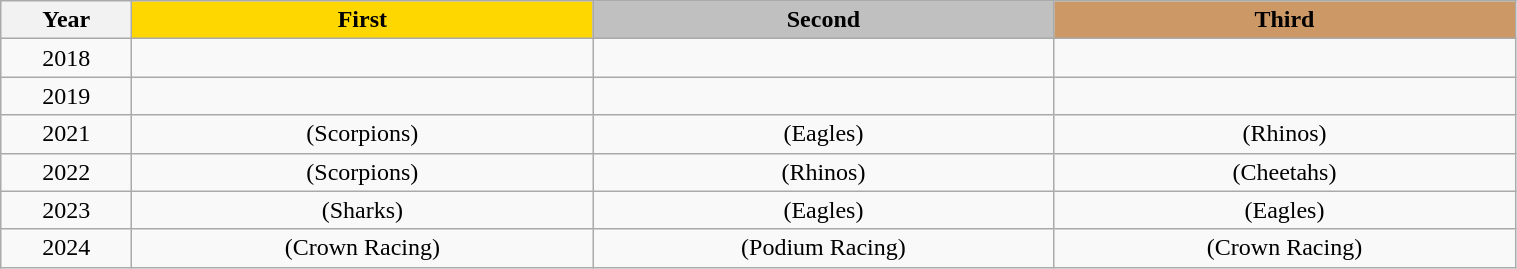<table class="wikitable" style="text-align:center">
<tr>
<th width="80">Year</th>
<th width="300" style="background-color:gold">First</th>
<th width="300" style="background-color:silver">Second</th>
<th width="300" style="background-color:#cc9966">Third</th>
</tr>
<tr>
<td align="center">2018</td>
<td></td>
<td></td>
<td></td>
</tr>
<tr>
<td align="center">2019</td>
<td></td>
<td></td>
<td></td>
</tr>
<tr>
<td align="center">2021</td>
<td> (Scorpions)</td>
<td> (Eagles)</td>
<td> (Rhinos)</td>
</tr>
<tr>
<td align="center">2022</td>
<td> (Scorpions)</td>
<td> (Rhinos)</td>
<td> (Cheetahs)</td>
</tr>
<tr>
<td>2023</td>
<td> (Sharks)</td>
<td> (Eagles)</td>
<td> (Eagles)</td>
</tr>
<tr>
<td>2024</td>
<td> (Crown Racing)</td>
<td> (Podium Racing)</td>
<td> (Crown Racing)</td>
</tr>
</table>
